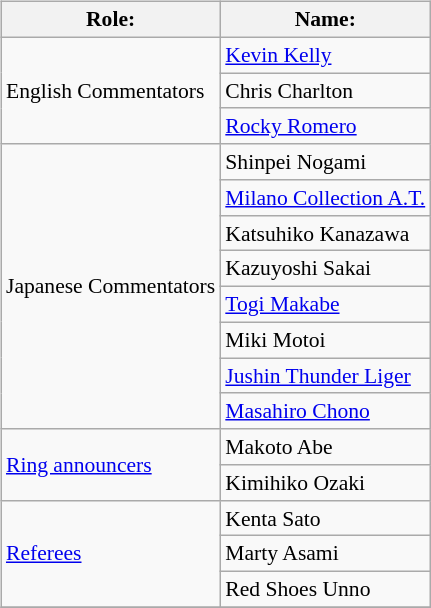<table class=wikitable style="font-size:90%; margin: 0.5em 0 0.5em 1em; float: right; clear: right;">
<tr>
<th>Role:</th>
<th>Name:</th>
</tr>
<tr>
<td rowspan="3">English Commentators</td>
<td><a href='#'>Kevin Kelly</a></td>
</tr>
<tr>
<td>Chris Charlton</td>
</tr>
<tr>
<td><a href='#'>Rocky Romero</a></td>
</tr>
<tr>
<td rowspan=8>Japanese Commentators</td>
<td>Shinpei Nogami</td>
</tr>
<tr>
<td><a href='#'>Milano Collection A.T.</a></td>
</tr>
<tr>
<td>Katsuhiko Kanazawa</td>
</tr>
<tr>
<td>Kazuyoshi Sakai</td>
</tr>
<tr>
<td><a href='#'>Togi Makabe</a></td>
</tr>
<tr>
<td>Miki Motoi</td>
</tr>
<tr>
<td><a href='#'>Jushin Thunder Liger</a></td>
</tr>
<tr>
<td><a href='#'>Masahiro Chono</a></td>
</tr>
<tr>
<td rowspan=2><a href='#'>Ring announcers</a></td>
<td>Makoto Abe</td>
</tr>
<tr>
<td>Kimihiko Ozaki</td>
</tr>
<tr>
<td rowspan="3"><a href='#'>Referees</a></td>
<td>Kenta Sato</td>
</tr>
<tr>
<td>Marty Asami</td>
</tr>
<tr>
<td>Red Shoes Unno</td>
</tr>
<tr>
</tr>
</table>
